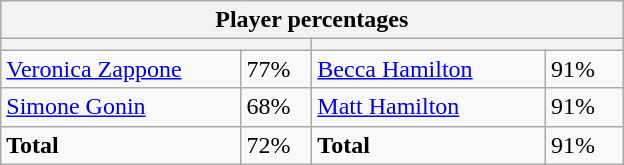<table class="wikitable">
<tr>
<th colspan=4 width=400>Player percentages</th>
</tr>
<tr>
<th colspan=2 width=200 style="white-space:nowrap;"></th>
<th colspan=2 width=200 style="white-space:nowrap;"></th>
</tr>
<tr>
<td><a href='#'>Veronica Zappone</a></td>
<td>77%</td>
<td><a href='#'>Becca Hamilton</a></td>
<td>91%</td>
</tr>
<tr>
<td><a href='#'>Simone Gonin</a></td>
<td>68%</td>
<td><a href='#'>Matt Hamilton</a></td>
<td>91%</td>
</tr>
<tr>
<td><strong>Total</strong></td>
<td>72%</td>
<td><strong>Total</strong></td>
<td>91%</td>
</tr>
</table>
